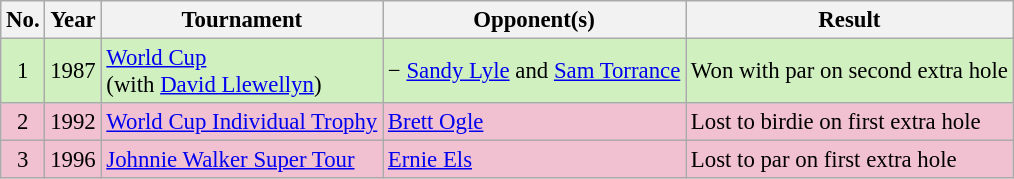<table class="wikitable" style="font-size:95%;">
<tr>
<th>No.</th>
<th>Year</th>
<th>Tournament</th>
<th>Opponent(s)</th>
<th>Result</th>
</tr>
<tr style="background:#D0F0C0;">
<td align=center>1</td>
<td>1987</td>
<td><a href='#'>World Cup</a><br>(with  <a href='#'>David Llewellyn</a>)</td>
<td> − <a href='#'>Sandy Lyle</a> and <a href='#'>Sam Torrance</a></td>
<td>Won with par on second extra hole</td>
</tr>
<tr style="background:#F2C1D1;">
<td align=center>2</td>
<td>1992</td>
<td><a href='#'>World Cup Individual Trophy</a></td>
<td> <a href='#'>Brett Ogle</a></td>
<td>Lost to birdie on first extra hole</td>
</tr>
<tr style="background:#F2C1D1;">
<td align=center>3</td>
<td>1996</td>
<td><a href='#'>Johnnie Walker Super Tour</a></td>
<td> <a href='#'>Ernie Els</a></td>
<td>Lost to par on first extra hole</td>
</tr>
</table>
